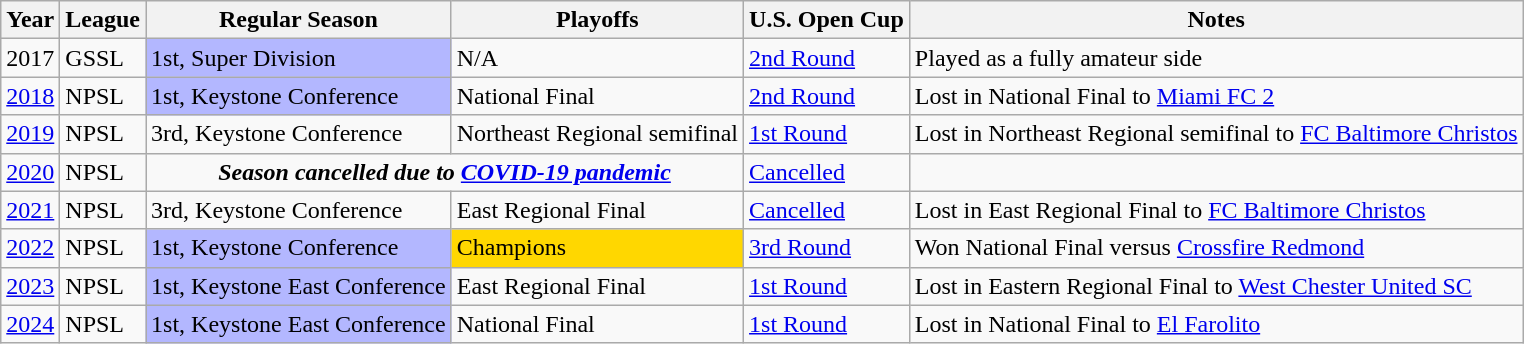<table class="wikitable">
<tr>
<th>Year</th>
<th>League</th>
<th>Regular Season</th>
<th>Playoffs</th>
<th>U.S. Open Cup</th>
<th>Notes</th>
</tr>
<tr>
<td>2017</td>
<td>GSSL</td>
<td bgcolor="B3B7FF">1st, Super Division</td>
<td>N/A</td>
<td><a href='#'>2nd Round</a></td>
<td>Played as a fully amateur side</td>
</tr>
<tr>
<td><a href='#'>2018</a></td>
<td>NPSL</td>
<td bgcolor="B3B7FF">1st, Keystone Conference</td>
<td>National Final</td>
<td><a href='#'>2nd Round</a></td>
<td>Lost in National Final to <a href='#'>Miami FC 2</a></td>
</tr>
<tr>
<td><a href='#'>2019</a></td>
<td>NPSL</td>
<td>3rd, Keystone Conference</td>
<td>Northeast Regional semifinal</td>
<td><a href='#'>1st Round</a></td>
<td>Lost in Northeast Regional semifinal to <a href='#'>FC Baltimore Christos</a></td>
</tr>
<tr>
<td><a href='#'>2020</a></td>
<td>NPSL</td>
<td rowspan=1 colspan=2 align=center><strong><em>Season cancelled due to <a href='#'>COVID-19 pandemic</a></em></strong></td>
<td><a href='#'>Cancelled</a></td>
<td></td>
</tr>
<tr>
<td><a href='#'>2021</a></td>
<td>NPSL</td>
<td>3rd, Keystone Conference</td>
<td>East Regional Final</td>
<td><a href='#'>Cancelled</a></td>
<td>Lost in East Regional Final to <a href='#'>FC Baltimore Christos</a></td>
</tr>
<tr>
<td><a href='#'>2022</a></td>
<td>NPSL</td>
<td bgcolor="B3B7FF">1st, Keystone Conference</td>
<td style="background:gold;">Champions</td>
<td><a href='#'>3rd Round</a></td>
<td>Won National Final versus <a href='#'>Crossfire Redmond</a></td>
</tr>
<tr>
<td><a href='#'>2023</a></td>
<td>NPSL</td>
<td bgcolor="B3B7FF">1st, Keystone East Conference</td>
<td>East Regional Final</td>
<td><a href='#'>1st Round</a></td>
<td>Lost in Eastern Regional Final to <a href='#'>West Chester United SC</a></td>
</tr>
<tr>
<td><a href='#'>2024</a></td>
<td>NPSL</td>
<td bgcolor="B3B7FF">1st, Keystone East Conference</td>
<td>National Final</td>
<td><a href='#'>1st Round</a></td>
<td>Lost in National Final to <a href='#'>El Farolito</a></td>
</tr>
</table>
